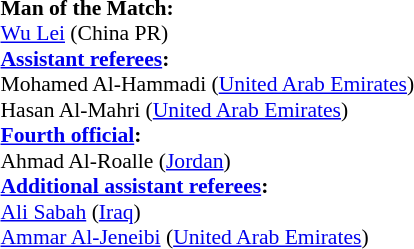<table style="width:100%; font-size:90%;">
<tr>
<td><br><strong>Man of the Match:</strong>
<br><a href='#'>Wu Lei</a> (China PR)<br><strong><a href='#'>Assistant referees</a>:</strong>
<br>Mohamed Al-Hammadi (<a href='#'>United Arab Emirates</a>)
<br>Hasan Al-Mahri (<a href='#'>United Arab Emirates</a>)
<br><strong><a href='#'>Fourth official</a>:</strong>
<br>Ahmad Al-Roalle (<a href='#'>Jordan</a>)
<br><strong><a href='#'>Additional assistant referees</a>:</strong>
<br><a href='#'>Ali Sabah</a> (<a href='#'>Iraq</a>)
<br><a href='#'>Ammar Al-Jeneibi</a> (<a href='#'>United Arab Emirates</a>)</td>
</tr>
</table>
